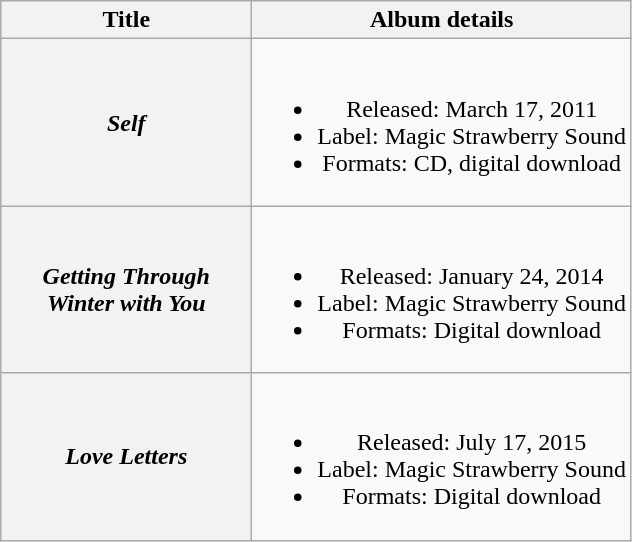<table class="wikitable plainrowheaders" style="text-align:center;">
<tr>
<th scope="col" style="width:10em;">Title</th>
<th scope="col">Album details</th>
</tr>
<tr>
<th scope="row"><em>Self</em></th>
<td><br><ul><li>Released: March 17, 2011</li><li>Label: Magic Strawberry Sound</li><li>Formats: CD, digital download</li></ul></td>
</tr>
<tr>
<th scope="row"><em>Getting Through Winter with You</em></th>
<td><br><ul><li>Released: January 24, 2014</li><li>Label: Magic Strawberry Sound</li><li>Formats: Digital download</li></ul></td>
</tr>
<tr>
<th scope="row"><em>Love Letters</em></th>
<td><br><ul><li>Released: July 17, 2015</li><li>Label: Magic Strawberry Sound</li><li>Formats: Digital download</li></ul></td>
</tr>
</table>
